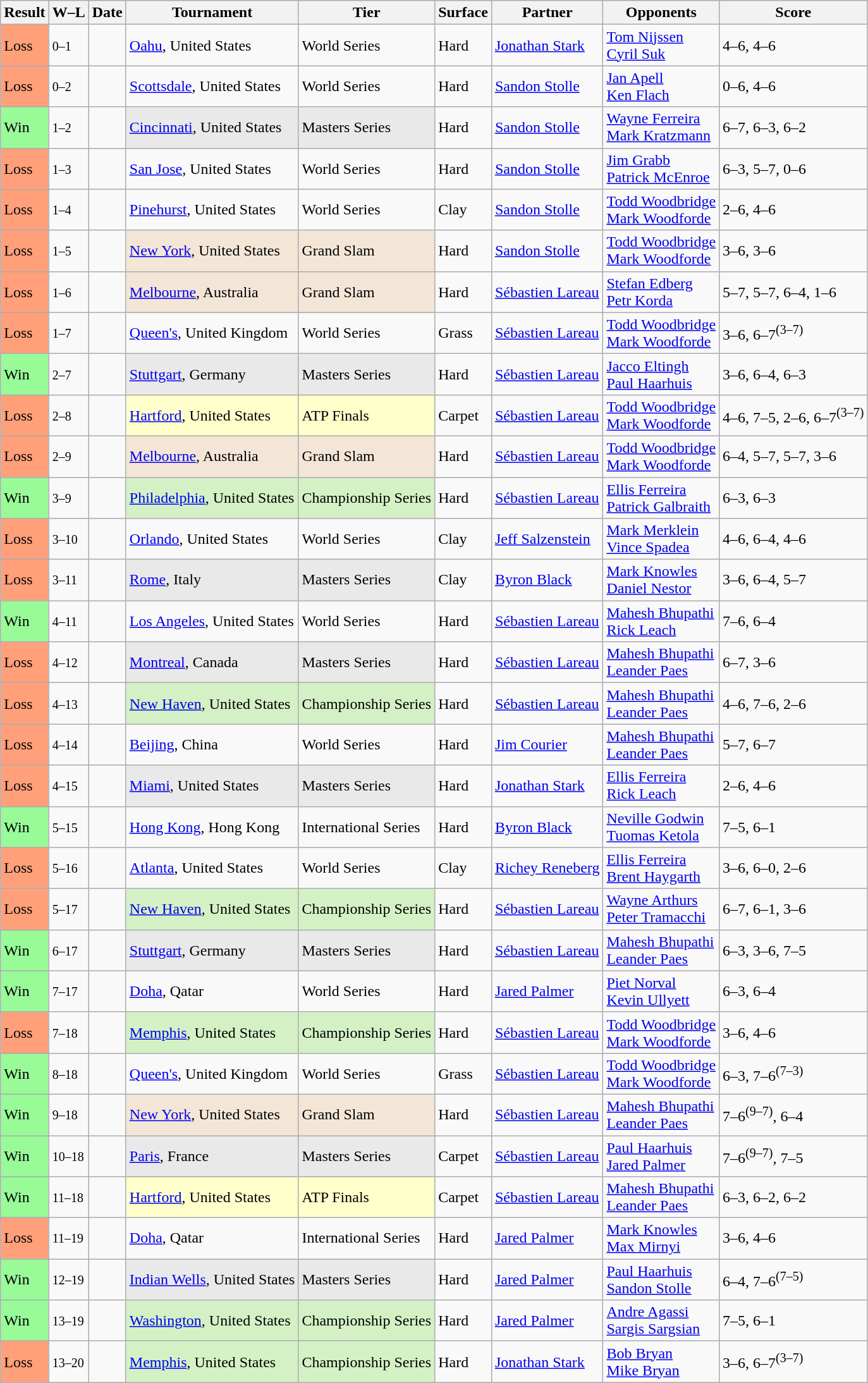<table class="sortable wikitable">
<tr>
<th>Result</th>
<th class="unsortable">W–L</th>
<th>Date</th>
<th>Tournament</th>
<th>Tier</th>
<th>Surface</th>
<th>Partner</th>
<th>Opponents</th>
<th class="unsortable">Score</th>
</tr>
<tr>
<td style="background:#ffa07a;">Loss</td>
<td><small>0–1</small></td>
<td><a href='#'></a></td>
<td><a href='#'>Oahu</a>, United States</td>
<td>World Series</td>
<td>Hard</td>
<td> <a href='#'>Jonathan Stark</a></td>
<td> <a href='#'>Tom Nijssen</a> <br>  <a href='#'>Cyril Suk</a></td>
<td>4–6, 4–6</td>
</tr>
<tr>
<td style="background:#ffa07a;">Loss</td>
<td><small>0–2</small></td>
<td><a href='#'></a></td>
<td><a href='#'>Scottsdale</a>, United States</td>
<td>World Series</td>
<td>Hard</td>
<td> <a href='#'>Sandon Stolle</a></td>
<td> <a href='#'>Jan Apell</a> <br>  <a href='#'>Ken Flach</a></td>
<td>0–6, 4–6</td>
</tr>
<tr>
<td style="background:#98fb98;">Win</td>
<td><small>1–2</small></td>
<td><a href='#'></a></td>
<td style="background:#e9e9e9;"><a href='#'>Cincinnati</a>, United States</td>
<td style="background:#e9e9e9;">Masters Series</td>
<td>Hard</td>
<td> <a href='#'>Sandon Stolle</a></td>
<td> <a href='#'>Wayne Ferreira</a> <br>  <a href='#'>Mark Kratzmann</a></td>
<td>6–7, 6–3, 6–2</td>
</tr>
<tr>
<td style="background:#ffa07a;">Loss</td>
<td><small>1–3</small></td>
<td><a href='#'></a></td>
<td><a href='#'>San Jose</a>, United States</td>
<td>World Series</td>
<td>Hard</td>
<td> <a href='#'>Sandon Stolle</a></td>
<td> <a href='#'>Jim Grabb</a> <br>  <a href='#'>Patrick McEnroe</a></td>
<td>6–3, 5–7, 0–6</td>
</tr>
<tr>
<td style="background:#ffa07a;">Loss</td>
<td><small>1–4</small></td>
<td><a href='#'></a></td>
<td><a href='#'>Pinehurst</a>, United States</td>
<td>World Series</td>
<td>Clay</td>
<td> <a href='#'>Sandon Stolle</a></td>
<td> <a href='#'>Todd Woodbridge</a> <br>  <a href='#'>Mark Woodforde</a></td>
<td>2–6, 4–6</td>
</tr>
<tr>
<td style="background:#ffa07a;">Loss</td>
<td><small>1–5</small></td>
<td><a href='#'></a></td>
<td style="background:#f3e6d7;"><a href='#'>New York</a>, United States</td>
<td style="background:#f3e6d7;">Grand Slam</td>
<td>Hard</td>
<td> <a href='#'>Sandon Stolle</a></td>
<td> <a href='#'>Todd Woodbridge</a> <br>  <a href='#'>Mark Woodforde</a></td>
<td>3–6, 3–6</td>
</tr>
<tr>
<td style="background:#ffa07a;">Loss</td>
<td><small>1–6</small></td>
<td><a href='#'></a></td>
<td style="background:#f3e6d7;"><a href='#'>Melbourne</a>, Australia</td>
<td style="background:#f3e6d7;">Grand Slam</td>
<td>Hard</td>
<td> <a href='#'>Sébastien Lareau</a></td>
<td> <a href='#'>Stefan Edberg</a> <br>  <a href='#'>Petr Korda</a></td>
<td>5–7, 5–7, 6–4, 1–6</td>
</tr>
<tr>
<td style="background:#ffa07a;">Loss</td>
<td><small>1–7</small></td>
<td><a href='#'></a></td>
<td><a href='#'>Queen's</a>, United Kingdom</td>
<td>World Series</td>
<td>Grass</td>
<td> <a href='#'>Sébastien Lareau</a></td>
<td> <a href='#'>Todd Woodbridge</a> <br>  <a href='#'>Mark Woodforde</a></td>
<td>3–6, 6–7<sup>(3–7)</sup></td>
</tr>
<tr>
<td style="background:#98fb98;">Win</td>
<td><small>2–7</small></td>
<td><a href='#'></a></td>
<td style="background:#e9e9e9;"><a href='#'>Stuttgart</a>, Germany</td>
<td style="background:#e9e9e9;">Masters Series</td>
<td>Hard</td>
<td> <a href='#'>Sébastien Lareau</a></td>
<td> <a href='#'>Jacco Eltingh</a> <br>  <a href='#'>Paul Haarhuis</a></td>
<td>3–6, 6–4, 6–3</td>
</tr>
<tr>
<td style="background:#ffa07a;">Loss</td>
<td><small>2–8</small></td>
<td><a href='#'></a></td>
<td style="background:#ffc;"><a href='#'>Hartford</a>, United States</td>
<td style="background:#ffc;">ATP Finals</td>
<td>Carpet</td>
<td> <a href='#'>Sébastien Lareau</a></td>
<td> <a href='#'>Todd Woodbridge</a> <br>  <a href='#'>Mark Woodforde</a></td>
<td>4–6, 7–5, 2–6, 6–7<sup>(3–7)</sup></td>
</tr>
<tr>
<td style="background:#ffa07a;">Loss</td>
<td><small>2–9</small></td>
<td><a href='#'></a></td>
<td style="background:#f3e6d7;"><a href='#'>Melbourne</a>, Australia</td>
<td style="background:#f3e6d7;">Grand Slam</td>
<td>Hard</td>
<td> <a href='#'>Sébastien Lareau</a></td>
<td> <a href='#'>Todd Woodbridge</a> <br>  <a href='#'>Mark Woodforde</a></td>
<td>6–4, 5–7, 5–7, 3–6</td>
</tr>
<tr>
<td style="background:#98fb98;">Win</td>
<td><small>3–9</small></td>
<td><a href='#'></a></td>
<td style="background:#d4f1c5;"><a href='#'>Philadelphia</a>, United States</td>
<td style="background:#d4f1c5;">Championship Series</td>
<td>Hard</td>
<td> <a href='#'>Sébastien Lareau</a></td>
<td> <a href='#'>Ellis Ferreira</a> <br>  <a href='#'>Patrick Galbraith</a></td>
<td>6–3, 6–3</td>
</tr>
<tr>
<td style="background:#ffa07a;">Loss</td>
<td><small>3–10</small></td>
<td><a href='#'></a></td>
<td><a href='#'>Orlando</a>, United States</td>
<td>World Series</td>
<td>Clay</td>
<td> <a href='#'>Jeff Salzenstein</a></td>
<td> <a href='#'>Mark Merklein</a> <br>  <a href='#'>Vince Spadea</a></td>
<td>4–6, 6–4, 4–6</td>
</tr>
<tr>
<td style="background:#ffa07a;">Loss</td>
<td><small>3–11</small></td>
<td><a href='#'></a></td>
<td style="background:#e9e9e9;"><a href='#'>Rome</a>, Italy</td>
<td style="background:#e9e9e9;">Masters Series</td>
<td>Clay</td>
<td> <a href='#'>Byron Black</a></td>
<td> <a href='#'>Mark Knowles</a> <br>  <a href='#'>Daniel Nestor</a></td>
<td>3–6, 6–4, 5–7</td>
</tr>
<tr>
<td style="background:#98fb98;">Win</td>
<td><small>4–11</small></td>
<td><a href='#'></a></td>
<td><a href='#'>Los Angeles</a>, United States</td>
<td>World Series</td>
<td>Hard</td>
<td> <a href='#'>Sébastien Lareau</a></td>
<td> <a href='#'>Mahesh Bhupathi</a> <br>  <a href='#'>Rick Leach</a></td>
<td>7–6, 6–4</td>
</tr>
<tr>
<td style="background:#ffa07a;">Loss</td>
<td><small>4–12</small></td>
<td><a href='#'></a></td>
<td style="background:#e9e9e9;"><a href='#'>Montreal</a>, Canada</td>
<td style="background:#e9e9e9;">Masters Series</td>
<td>Hard</td>
<td> <a href='#'>Sébastien Lareau</a></td>
<td> <a href='#'>Mahesh Bhupathi</a> <br>  <a href='#'>Leander Paes</a></td>
<td>6–7, 3–6</td>
</tr>
<tr>
<td style="background:#ffa07a;">Loss</td>
<td><small>4–13</small></td>
<td><a href='#'></a></td>
<td style="background:#d4f1c5;"><a href='#'>New Haven</a>, United States</td>
<td style="background:#d4f1c5;">Championship Series</td>
<td>Hard</td>
<td> <a href='#'>Sébastien Lareau</a></td>
<td> <a href='#'>Mahesh Bhupathi</a> <br>  <a href='#'>Leander Paes</a></td>
<td>4–6, 7–6, 2–6</td>
</tr>
<tr>
<td style="background:#ffa07a;">Loss</td>
<td><small>4–14</small></td>
<td><a href='#'></a></td>
<td><a href='#'>Beijing</a>, China</td>
<td>World Series</td>
<td>Hard</td>
<td> <a href='#'>Jim Courier</a></td>
<td> <a href='#'>Mahesh Bhupathi</a> <br>  <a href='#'>Leander Paes</a></td>
<td>5–7, 6–7</td>
</tr>
<tr>
<td style="background:#ffa07a;">Loss</td>
<td><small>4–15</small></td>
<td><a href='#'></a></td>
<td style="background:#e9e9e9;"><a href='#'>Miami</a>, United States</td>
<td style="background:#e9e9e9;">Masters Series</td>
<td>Hard</td>
<td> <a href='#'>Jonathan Stark</a></td>
<td> <a href='#'>Ellis Ferreira</a> <br>  <a href='#'>Rick Leach</a></td>
<td>2–6, 4–6</td>
</tr>
<tr>
<td style="background:#98fb98;">Win</td>
<td><small>5–15</small></td>
<td><a href='#'></a></td>
<td><a href='#'>Hong Kong</a>, Hong Kong</td>
<td>International Series</td>
<td>Hard</td>
<td> <a href='#'>Byron Black</a></td>
<td> <a href='#'>Neville Godwin</a> <br>  <a href='#'>Tuomas Ketola</a></td>
<td>7–5, 6–1</td>
</tr>
<tr>
<td style="background:#ffa07a;">Loss</td>
<td><small>5–16</small></td>
<td><a href='#'></a></td>
<td><a href='#'>Atlanta</a>, United States</td>
<td>World Series</td>
<td>Clay</td>
<td> <a href='#'>Richey Reneberg</a></td>
<td> <a href='#'>Ellis Ferreira</a> <br>  <a href='#'>Brent Haygarth</a></td>
<td>3–6, 6–0, 2–6</td>
</tr>
<tr>
<td style="background:#ffa07a;">Loss</td>
<td><small>5–17</small></td>
<td><a href='#'></a></td>
<td style="background:#d4f1c5;"><a href='#'>New Haven</a>, United States</td>
<td style="background:#d4f1c5;">Championship Series</td>
<td>Hard</td>
<td> <a href='#'>Sébastien Lareau</a></td>
<td> <a href='#'>Wayne Arthurs</a> <br>  <a href='#'>Peter Tramacchi</a></td>
<td>6–7, 6–1, 3–6</td>
</tr>
<tr>
<td style="background:#98fb98;">Win</td>
<td><small>6–17</small></td>
<td><a href='#'></a></td>
<td style="background:#e9e9e9;"><a href='#'>Stuttgart</a>, Germany</td>
<td style="background:#e9e9e9;">Masters Series</td>
<td>Hard</td>
<td> <a href='#'>Sébastien Lareau</a></td>
<td> <a href='#'>Mahesh Bhupathi</a> <br>  <a href='#'>Leander Paes</a></td>
<td>6–3, 3–6, 7–5</td>
</tr>
<tr>
<td style="background:#98fb98;">Win</td>
<td><small>7–17</small></td>
<td><a href='#'></a></td>
<td><a href='#'>Doha</a>, Qatar</td>
<td>World Series</td>
<td>Hard</td>
<td> <a href='#'>Jared Palmer</a></td>
<td> <a href='#'>Piet Norval</a> <br>  <a href='#'>Kevin Ullyett</a></td>
<td>6–3, 6–4</td>
</tr>
<tr>
<td style="background:#ffa07a;">Loss</td>
<td><small>7–18</small></td>
<td><a href='#'></a></td>
<td style="background:#d4f1c5;"><a href='#'>Memphis</a>, United States</td>
<td style="background:#d4f1c5;">Championship Series</td>
<td>Hard</td>
<td> <a href='#'>Sébastien Lareau</a></td>
<td> <a href='#'>Todd Woodbridge</a> <br>  <a href='#'>Mark Woodforde</a></td>
<td>3–6, 4–6</td>
</tr>
<tr>
<td style="background:#98fb98;">Win</td>
<td><small>8–18</small></td>
<td><a href='#'></a></td>
<td><a href='#'>Queen's</a>, United Kingdom</td>
<td>World Series</td>
<td>Grass</td>
<td> <a href='#'>Sébastien Lareau</a></td>
<td> <a href='#'>Todd Woodbridge</a> <br>  <a href='#'>Mark Woodforde</a></td>
<td>6–3, 7–6<sup>(7–3)</sup></td>
</tr>
<tr>
<td style="background:#98fb98;">Win</td>
<td><small>9–18</small></td>
<td><a href='#'></a></td>
<td style="background:#f3e6d7;"><a href='#'>New York</a>, United States</td>
<td style="background:#f3e6d7;">Grand Slam</td>
<td>Hard</td>
<td> <a href='#'>Sébastien Lareau</a></td>
<td> <a href='#'>Mahesh Bhupathi</a> <br>  <a href='#'>Leander Paes</a></td>
<td>7–6<sup>(9–7)</sup>, 6–4</td>
</tr>
<tr>
<td style="background:#98fb98;">Win</td>
<td><small>10–18</small></td>
<td><a href='#'></a></td>
<td style="background:#e9e9e9;"><a href='#'>Paris</a>, France</td>
<td style="background:#e9e9e9;">Masters Series</td>
<td>Carpet</td>
<td> <a href='#'>Sébastien Lareau</a></td>
<td> <a href='#'>Paul Haarhuis</a> <br>  <a href='#'>Jared Palmer</a></td>
<td>7–6<sup>(9–7)</sup>, 7–5</td>
</tr>
<tr>
<td style="background:#98fb98;">Win</td>
<td><small>11–18</small></td>
<td><a href='#'></a></td>
<td style="background:#ffc;"><a href='#'>Hartford</a>, United States</td>
<td style="background:#ffc;">ATP Finals</td>
<td>Carpet</td>
<td> <a href='#'>Sébastien Lareau</a></td>
<td> <a href='#'>Mahesh Bhupathi</a> <br>  <a href='#'>Leander Paes</a></td>
<td>6–3, 6–2, 6–2</td>
</tr>
<tr>
<td style="background:#ffa07a;">Loss</td>
<td><small>11–19</small></td>
<td><a href='#'></a></td>
<td><a href='#'>Doha</a>, Qatar</td>
<td>International Series</td>
<td>Hard</td>
<td> <a href='#'>Jared Palmer</a></td>
<td> <a href='#'>Mark Knowles</a> <br>  <a href='#'>Max Mirnyi</a></td>
<td>3–6, 4–6</td>
</tr>
<tr>
<td style="background:#98fb98;">Win</td>
<td><small>12–19</small></td>
<td><a href='#'></a></td>
<td style="background:#e9e9e9;"><a href='#'>Indian Wells</a>, United States</td>
<td style="background:#e9e9e9;">Masters Series</td>
<td>Hard</td>
<td> <a href='#'>Jared Palmer</a></td>
<td> <a href='#'>Paul Haarhuis</a> <br>  <a href='#'>Sandon Stolle</a></td>
<td>6–4, 7–6<sup>(7–5)</sup></td>
</tr>
<tr>
<td style="background:#98fb98;">Win</td>
<td><small>13–19</small></td>
<td><a href='#'></a></td>
<td style="background:#d4f1c5;"><a href='#'>Washington</a>, United States</td>
<td style="background:#d4f1c5;">Championship Series</td>
<td>Hard</td>
<td> <a href='#'>Jared Palmer</a></td>
<td> <a href='#'>Andre Agassi</a> <br>  <a href='#'>Sargis Sargsian</a></td>
<td>7–5, 6–1</td>
</tr>
<tr>
<td style="background:#ffa07a;">Loss</td>
<td><small>13–20</small></td>
<td><a href='#'></a></td>
<td style="background:#d4f1c5;"><a href='#'>Memphis</a>, United States</td>
<td style="background:#d4f1c5;">Championship Series</td>
<td>Hard</td>
<td> <a href='#'>Jonathan Stark</a></td>
<td> <a href='#'>Bob Bryan</a> <br>  <a href='#'>Mike Bryan</a></td>
<td>3–6, 6–7<sup>(3–7)</sup></td>
</tr>
</table>
